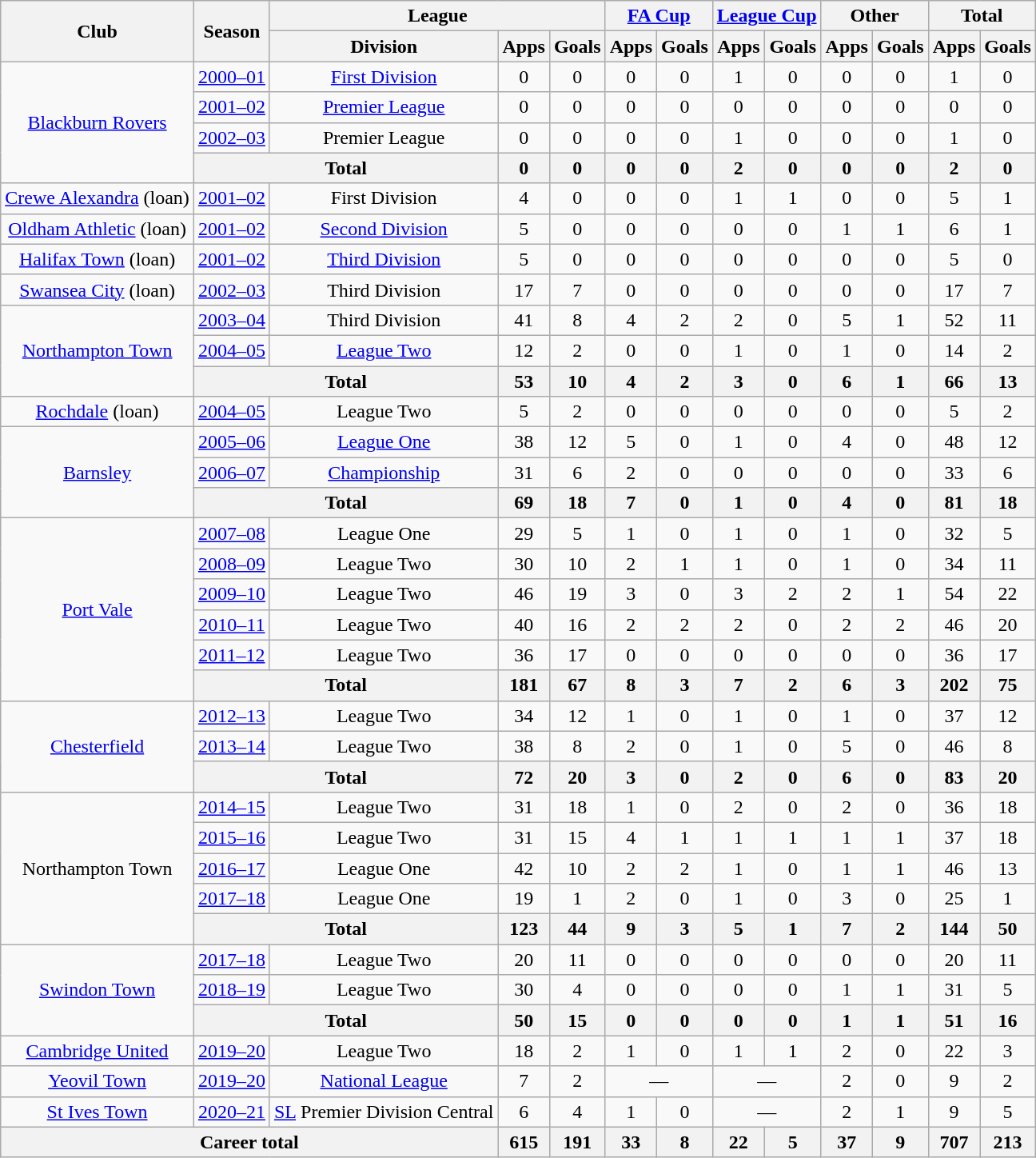<table class="wikitable" style="text-align:center">
<tr>
<th rowspan="2">Club</th>
<th rowspan="2">Season</th>
<th colspan="3">League</th>
<th colspan="2"><a href='#'>FA Cup</a></th>
<th colspan="2"><a href='#'>League Cup</a></th>
<th colspan="2">Other</th>
<th colspan="2">Total</th>
</tr>
<tr>
<th>Division</th>
<th>Apps</th>
<th>Goals</th>
<th>Apps</th>
<th>Goals</th>
<th>Apps</th>
<th>Goals</th>
<th>Apps</th>
<th>Goals</th>
<th>Apps</th>
<th>Goals</th>
</tr>
<tr>
<td rowspan="4"><a href='#'>Blackburn Rovers</a></td>
<td><a href='#'>2000–01</a></td>
<td><a href='#'>First Division</a></td>
<td>0</td>
<td>0</td>
<td>0</td>
<td>0</td>
<td>1</td>
<td>0</td>
<td>0</td>
<td>0</td>
<td>1</td>
<td>0</td>
</tr>
<tr>
<td><a href='#'>2001–02</a></td>
<td><a href='#'>Premier League</a></td>
<td>0</td>
<td>0</td>
<td>0</td>
<td>0</td>
<td>0</td>
<td>0</td>
<td>0</td>
<td>0</td>
<td>0</td>
<td>0</td>
</tr>
<tr>
<td><a href='#'>2002–03</a></td>
<td>Premier League</td>
<td>0</td>
<td>0</td>
<td>0</td>
<td>0</td>
<td>1</td>
<td>0</td>
<td>0</td>
<td>0</td>
<td>1</td>
<td>0</td>
</tr>
<tr>
<th colspan="2">Total</th>
<th>0</th>
<th>0</th>
<th>0</th>
<th>0</th>
<th>2</th>
<th>0</th>
<th>0</th>
<th>0</th>
<th>2</th>
<th>0</th>
</tr>
<tr>
<td><a href='#'>Crewe Alexandra</a> (loan)</td>
<td><a href='#'>2001–02</a></td>
<td>First Division</td>
<td>4</td>
<td>0</td>
<td>0</td>
<td>0</td>
<td>1</td>
<td>1</td>
<td>0</td>
<td>0</td>
<td>5</td>
<td>1</td>
</tr>
<tr>
<td><a href='#'>Oldham Athletic</a> (loan)</td>
<td><a href='#'>2001–02</a></td>
<td><a href='#'>Second Division</a></td>
<td>5</td>
<td>0</td>
<td>0</td>
<td>0</td>
<td>0</td>
<td>0</td>
<td>1</td>
<td>1</td>
<td>6</td>
<td>1</td>
</tr>
<tr>
<td><a href='#'>Halifax Town</a> (loan)</td>
<td><a href='#'>2001–02</a></td>
<td><a href='#'>Third Division</a></td>
<td>5</td>
<td>0</td>
<td>0</td>
<td>0</td>
<td>0</td>
<td>0</td>
<td>0</td>
<td>0</td>
<td>5</td>
<td>0</td>
</tr>
<tr>
<td><a href='#'>Swansea City</a> (loan)</td>
<td><a href='#'>2002–03</a></td>
<td>Third Division</td>
<td>17</td>
<td>7</td>
<td>0</td>
<td>0</td>
<td>0</td>
<td>0</td>
<td>0</td>
<td>0</td>
<td>17</td>
<td>7</td>
</tr>
<tr>
<td rowspan="3"><a href='#'>Northampton Town</a></td>
<td><a href='#'>2003–04</a></td>
<td>Third Division</td>
<td>41</td>
<td>8</td>
<td>4</td>
<td>2</td>
<td>2</td>
<td>0</td>
<td>5</td>
<td>1</td>
<td>52</td>
<td>11</td>
</tr>
<tr>
<td><a href='#'>2004–05</a></td>
<td><a href='#'>League Two</a></td>
<td>12</td>
<td>2</td>
<td>0</td>
<td>0</td>
<td>1</td>
<td>0</td>
<td>1</td>
<td>0</td>
<td>14</td>
<td>2</td>
</tr>
<tr>
<th colspan="2">Total</th>
<th>53</th>
<th>10</th>
<th>4</th>
<th>2</th>
<th>3</th>
<th>0</th>
<th>6</th>
<th>1</th>
<th>66</th>
<th>13</th>
</tr>
<tr>
<td><a href='#'>Rochdale</a> (loan)</td>
<td><a href='#'>2004–05</a></td>
<td>League Two</td>
<td>5</td>
<td>2</td>
<td>0</td>
<td>0</td>
<td>0</td>
<td>0</td>
<td>0</td>
<td>0</td>
<td>5</td>
<td>2</td>
</tr>
<tr>
<td rowspan="3"><a href='#'>Barnsley</a></td>
<td><a href='#'>2005–06</a></td>
<td><a href='#'>League One</a></td>
<td>38</td>
<td>12</td>
<td>5</td>
<td>0</td>
<td>1</td>
<td>0</td>
<td>4</td>
<td>0</td>
<td>48</td>
<td>12</td>
</tr>
<tr>
<td><a href='#'>2006–07</a></td>
<td><a href='#'>Championship</a></td>
<td>31</td>
<td>6</td>
<td>2</td>
<td>0</td>
<td>0</td>
<td>0</td>
<td>0</td>
<td>0</td>
<td>33</td>
<td>6</td>
</tr>
<tr>
<th colspan="2">Total</th>
<th>69</th>
<th>18</th>
<th>7</th>
<th>0</th>
<th>1</th>
<th>0</th>
<th>4</th>
<th>0</th>
<th>81</th>
<th>18</th>
</tr>
<tr>
<td rowspan="6"><a href='#'>Port Vale</a></td>
<td><a href='#'>2007–08</a></td>
<td>League One</td>
<td>29</td>
<td>5</td>
<td>1</td>
<td>0</td>
<td>1</td>
<td>0</td>
<td>1</td>
<td>0</td>
<td>32</td>
<td>5</td>
</tr>
<tr>
<td><a href='#'>2008–09</a></td>
<td>League Two</td>
<td>30</td>
<td>10</td>
<td>2</td>
<td>1</td>
<td>1</td>
<td>0</td>
<td>1</td>
<td>0</td>
<td>34</td>
<td>11</td>
</tr>
<tr>
<td><a href='#'>2009–10</a></td>
<td>League Two</td>
<td>46</td>
<td>19</td>
<td>3</td>
<td>0</td>
<td>3</td>
<td>2</td>
<td>2</td>
<td>1</td>
<td>54</td>
<td>22</td>
</tr>
<tr>
<td><a href='#'>2010–11</a></td>
<td>League Two</td>
<td>40</td>
<td>16</td>
<td>2</td>
<td>2</td>
<td>2</td>
<td>0</td>
<td>2</td>
<td>2</td>
<td>46</td>
<td>20</td>
</tr>
<tr>
<td><a href='#'>2011–12</a></td>
<td>League Two</td>
<td>36</td>
<td>17</td>
<td>0</td>
<td>0</td>
<td>0</td>
<td>0</td>
<td>0</td>
<td>0</td>
<td>36</td>
<td>17</td>
</tr>
<tr>
<th colspan="2">Total</th>
<th>181</th>
<th>67</th>
<th>8</th>
<th>3</th>
<th>7</th>
<th>2</th>
<th>6</th>
<th>3</th>
<th>202</th>
<th>75</th>
</tr>
<tr>
<td rowspan="3"><a href='#'>Chesterfield</a></td>
<td><a href='#'>2012–13</a></td>
<td>League Two</td>
<td>34</td>
<td>12</td>
<td>1</td>
<td>0</td>
<td>1</td>
<td>0</td>
<td>1</td>
<td>0</td>
<td>37</td>
<td>12</td>
</tr>
<tr>
<td><a href='#'>2013–14</a></td>
<td>League Two</td>
<td>38</td>
<td>8</td>
<td>2</td>
<td>0</td>
<td>1</td>
<td>0</td>
<td>5</td>
<td>0</td>
<td>46</td>
<td>8</td>
</tr>
<tr>
<th colspan="2">Total</th>
<th>72</th>
<th>20</th>
<th>3</th>
<th>0</th>
<th>2</th>
<th>0</th>
<th>6</th>
<th>0</th>
<th>83</th>
<th>20</th>
</tr>
<tr>
<td rowspan="5">Northampton Town</td>
<td><a href='#'>2014–15</a></td>
<td>League Two</td>
<td>31</td>
<td>18</td>
<td>1</td>
<td>0</td>
<td>2</td>
<td>0</td>
<td>2</td>
<td>0</td>
<td>36</td>
<td>18</td>
</tr>
<tr>
<td><a href='#'>2015–16</a></td>
<td>League Two</td>
<td>31</td>
<td>15</td>
<td>4</td>
<td>1</td>
<td>1</td>
<td>1</td>
<td>1</td>
<td>1</td>
<td>37</td>
<td>18</td>
</tr>
<tr>
<td><a href='#'>2016–17</a></td>
<td>League One</td>
<td>42</td>
<td>10</td>
<td>2</td>
<td>2</td>
<td>1</td>
<td>0</td>
<td>1</td>
<td>1</td>
<td>46</td>
<td>13</td>
</tr>
<tr>
<td><a href='#'>2017–18</a></td>
<td>League One</td>
<td>19</td>
<td>1</td>
<td>2</td>
<td>0</td>
<td>1</td>
<td>0</td>
<td>3</td>
<td>0</td>
<td>25</td>
<td>1</td>
</tr>
<tr>
<th colspan="2">Total</th>
<th>123</th>
<th>44</th>
<th>9</th>
<th>3</th>
<th>5</th>
<th>1</th>
<th>7</th>
<th>2</th>
<th>144</th>
<th>50</th>
</tr>
<tr>
<td rowspan="3"><a href='#'>Swindon Town</a></td>
<td><a href='#'>2017–18</a></td>
<td>League Two</td>
<td>20</td>
<td>11</td>
<td>0</td>
<td>0</td>
<td>0</td>
<td>0</td>
<td>0</td>
<td>0</td>
<td>20</td>
<td>11</td>
</tr>
<tr>
<td><a href='#'>2018–19</a></td>
<td>League Two</td>
<td>30</td>
<td>4</td>
<td>0</td>
<td>0</td>
<td>0</td>
<td>0</td>
<td>1</td>
<td>1</td>
<td>31</td>
<td>5</td>
</tr>
<tr>
<th colspan="2">Total</th>
<th>50</th>
<th>15</th>
<th>0</th>
<th>0</th>
<th>0</th>
<th>0</th>
<th>1</th>
<th>1</th>
<th>51</th>
<th>16</th>
</tr>
<tr>
<td><a href='#'>Cambridge United</a></td>
<td><a href='#'>2019–20</a></td>
<td>League Two</td>
<td>18</td>
<td>2</td>
<td>1</td>
<td>0</td>
<td>1</td>
<td>1</td>
<td>2</td>
<td>0</td>
<td>22</td>
<td>3</td>
</tr>
<tr>
<td><a href='#'>Yeovil Town</a></td>
<td><a href='#'>2019–20</a></td>
<td><a href='#'>National League</a></td>
<td>7</td>
<td>2</td>
<td colspan=2>—</td>
<td colspan=2>—</td>
<td>2</td>
<td>0</td>
<td>9</td>
<td>2</td>
</tr>
<tr>
<td><a href='#'>St Ives Town</a></td>
<td><a href='#'>2020–21</a></td>
<td><a href='#'>SL</a> Premier Division Central</td>
<td>6</td>
<td>4</td>
<td>1</td>
<td>0</td>
<td colspan=2>—</td>
<td>2</td>
<td>1</td>
<td>9</td>
<td>5</td>
</tr>
<tr>
<th colspan="3">Career total</th>
<th>615</th>
<th>191</th>
<th>33</th>
<th>8</th>
<th>22</th>
<th>5</th>
<th>37</th>
<th>9</th>
<th>707</th>
<th>213</th>
</tr>
</table>
